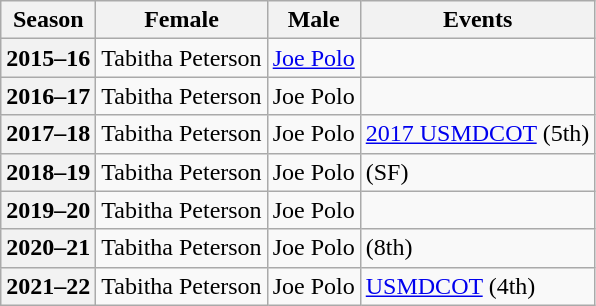<table class="wikitable">
<tr>
<th scope="col">Season</th>
<th scope="col">Female</th>
<th scope="col">Male</th>
<th scope="col">Events</th>
</tr>
<tr>
<th scope="row">2015–16</th>
<td>Tabitha Peterson</td>
<td><a href='#'>Joe Polo</a></td>
<td> </td>
</tr>
<tr>
<th scope="row">2016–17</th>
<td>Tabitha Peterson</td>
<td>Joe Polo</td>
<td> </td>
</tr>
<tr>
<th scope="row">2017–18</th>
<td>Tabitha Peterson</td>
<td>Joe Polo</td>
<td><a href='#'>2017 USMDCOT</a> (5th)</td>
</tr>
<tr>
<th scope="row">2018–19</th>
<td>Tabitha Peterson</td>
<td>Joe Polo</td>
<td> (SF)</td>
</tr>
<tr>
<th scope="row">2019–20</th>
<td>Tabitha Peterson</td>
<td>Joe Polo</td>
<td> </td>
</tr>
<tr>
<th scope="row">2020–21</th>
<td>Tabitha Peterson</td>
<td>Joe Polo</td>
<td> (8th)</td>
</tr>
<tr>
<th scope="row">2021–22</th>
<td>Tabitha Peterson</td>
<td>Joe Polo</td>
<td><a href='#'>USMDCOT</a> (4th)</td>
</tr>
</table>
